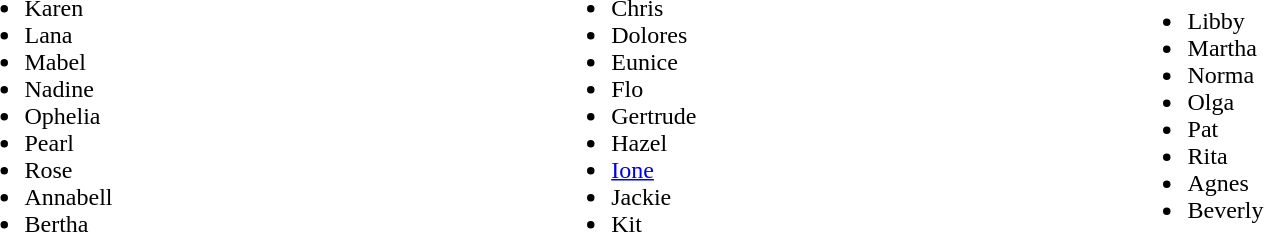<table width="90%">
<tr>
<td><br><ul><li>Karen</li><li>Lana</li><li>Mabel</li><li>Nadine</li><li>Ophelia</li><li>Pearl</li><li>Rose</li><li>Annabell</li><li>Bertha</li></ul></td>
<td><br><ul><li>Chris</li><li>Dolores</li><li>Eunice</li><li>Flo</li><li>Gertrude</li><li>Hazel</li><li><a href='#'>Ione</a></li><li>Jackie</li><li>Kit</li></ul></td>
<td><br><ul><li>Libby</li><li>Martha</li><li>Norma</li><li>Olga</li><li>Pat</li><li>Rita</li><li>Agnes</li><li>Beverly</li></ul></td>
</tr>
</table>
